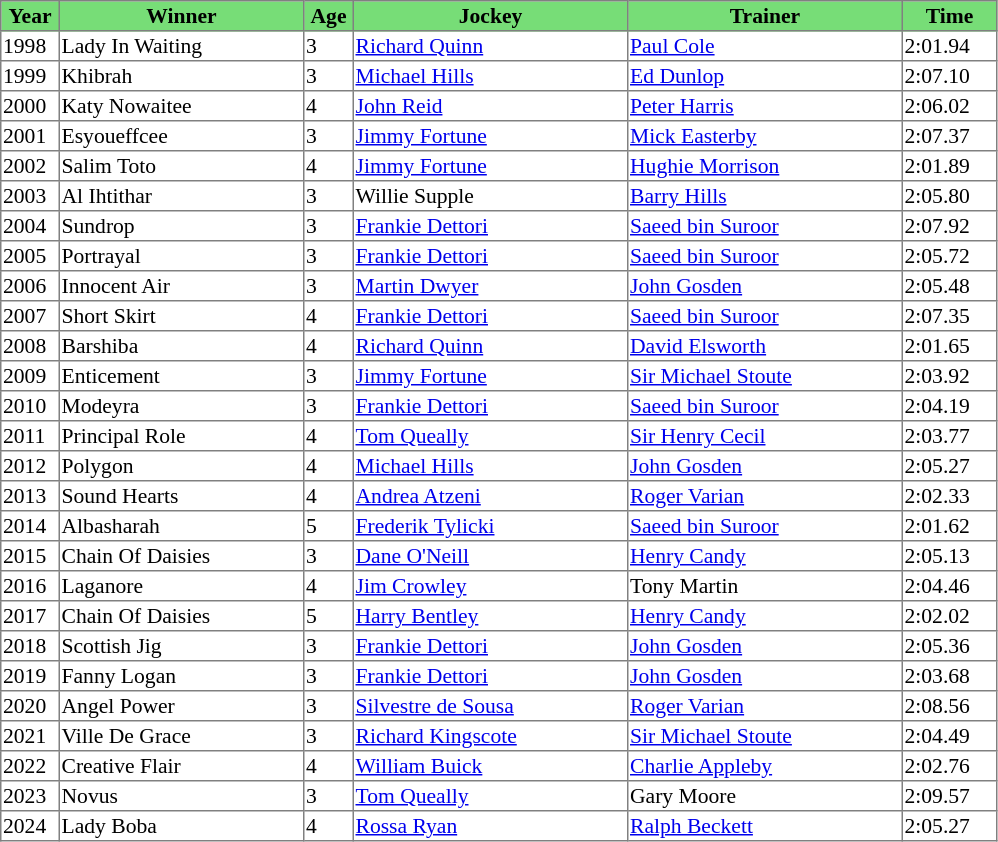<table class = "sortable" | border="1" style="border-collapse: collapse; font-size:90%">
<tr bgcolor="#77dd77" align="center">
<th style="width:36px"><strong>Year</strong></th>
<th style="width:160px"><strong>Winner</strong></th>
<th style="width:30px"><strong>Age</strong></th>
<th style="width:180px"><strong>Jockey</strong></th>
<th style="width:180px"><strong>Trainer</strong></th>
<th style="width:60px"><strong>Time</strong></th>
</tr>
<tr>
<td>1998</td>
<td>Lady In Waiting</td>
<td>3</td>
<td><a href='#'>Richard Quinn</a></td>
<td><a href='#'>Paul Cole</a></td>
<td>2:01.94</td>
</tr>
<tr>
<td>1999</td>
<td>Khibrah</td>
<td>3</td>
<td><a href='#'>Michael Hills</a></td>
<td><a href='#'>Ed Dunlop</a></td>
<td>2:07.10</td>
</tr>
<tr>
<td>2000</td>
<td>Katy Nowaitee</td>
<td>4</td>
<td><a href='#'>John Reid</a></td>
<td><a href='#'>Peter Harris</a></td>
<td>2:06.02</td>
</tr>
<tr>
<td>2001</td>
<td>Esyoueffcee</td>
<td>3</td>
<td><a href='#'>Jimmy Fortune</a></td>
<td><a href='#'>Mick Easterby</a></td>
<td>2:07.37</td>
</tr>
<tr>
<td>2002</td>
<td>Salim Toto</td>
<td>4</td>
<td><a href='#'>Jimmy Fortune</a></td>
<td><a href='#'>Hughie Morrison</a></td>
<td>2:01.89</td>
</tr>
<tr>
<td>2003</td>
<td>Al Ihtithar</td>
<td>3</td>
<td>Willie Supple</td>
<td><a href='#'>Barry Hills</a></td>
<td>2:05.80</td>
</tr>
<tr>
<td>2004</td>
<td>Sundrop</td>
<td>3</td>
<td><a href='#'>Frankie Dettori</a></td>
<td><a href='#'>Saeed bin Suroor</a></td>
<td>2:07.92</td>
</tr>
<tr>
<td>2005</td>
<td>Portrayal</td>
<td>3</td>
<td><a href='#'>Frankie Dettori</a></td>
<td><a href='#'>Saeed bin Suroor</a></td>
<td>2:05.72</td>
</tr>
<tr>
<td>2006</td>
<td>Innocent Air</td>
<td>3</td>
<td><a href='#'>Martin Dwyer</a></td>
<td><a href='#'>John Gosden</a></td>
<td>2:05.48</td>
</tr>
<tr>
<td>2007</td>
<td>Short Skirt</td>
<td>4</td>
<td><a href='#'>Frankie Dettori</a></td>
<td><a href='#'>Saeed bin Suroor</a></td>
<td>2:07.35</td>
</tr>
<tr>
<td>2008</td>
<td>Barshiba</td>
<td>4</td>
<td><a href='#'>Richard Quinn</a></td>
<td><a href='#'>David Elsworth</a></td>
<td>2:01.65</td>
</tr>
<tr>
<td>2009</td>
<td>Enticement</td>
<td>3</td>
<td><a href='#'>Jimmy Fortune</a></td>
<td><a href='#'>Sir Michael Stoute</a></td>
<td>2:03.92</td>
</tr>
<tr>
<td>2010</td>
<td>Modeyra</td>
<td>3</td>
<td><a href='#'>Frankie Dettori</a></td>
<td><a href='#'>Saeed bin Suroor</a></td>
<td>2:04.19</td>
</tr>
<tr>
<td>2011</td>
<td>Principal Role</td>
<td>4</td>
<td><a href='#'>Tom Queally</a></td>
<td><a href='#'>Sir Henry Cecil</a></td>
<td>2:03.77</td>
</tr>
<tr>
<td>2012</td>
<td>Polygon</td>
<td>4</td>
<td><a href='#'>Michael Hills</a></td>
<td><a href='#'>John Gosden</a></td>
<td>2:05.27</td>
</tr>
<tr>
<td>2013</td>
<td>Sound Hearts</td>
<td>4</td>
<td><a href='#'>Andrea Atzeni</a></td>
<td><a href='#'>Roger Varian</a></td>
<td>2:02.33</td>
</tr>
<tr>
<td>2014</td>
<td>Albasharah</td>
<td>5</td>
<td><a href='#'>Frederik Tylicki</a></td>
<td><a href='#'>Saeed bin Suroor</a></td>
<td>2:01.62</td>
</tr>
<tr>
<td>2015</td>
<td>Chain Of Daisies</td>
<td>3</td>
<td><a href='#'>Dane O'Neill</a></td>
<td><a href='#'>Henry Candy</a></td>
<td>2:05.13</td>
</tr>
<tr>
<td>2016</td>
<td>Laganore</td>
<td>4</td>
<td><a href='#'>Jim Crowley</a></td>
<td>Tony Martin</td>
<td>2:04.46</td>
</tr>
<tr>
<td>2017</td>
<td>Chain Of Daisies</td>
<td>5</td>
<td><a href='#'>Harry Bentley</a></td>
<td><a href='#'>Henry Candy</a></td>
<td>2:02.02</td>
</tr>
<tr>
<td>2018</td>
<td>Scottish Jig</td>
<td>3</td>
<td><a href='#'>Frankie Dettori</a></td>
<td><a href='#'>John Gosden</a></td>
<td>2:05.36</td>
</tr>
<tr>
<td>2019</td>
<td>Fanny Logan</td>
<td>3</td>
<td><a href='#'>Frankie Dettori</a></td>
<td><a href='#'>John Gosden</a></td>
<td>2:03.68</td>
</tr>
<tr>
<td>2020</td>
<td>Angel Power</td>
<td>3</td>
<td><a href='#'>Silvestre de Sousa</a></td>
<td><a href='#'>Roger Varian</a></td>
<td>2:08.56</td>
</tr>
<tr>
<td>2021</td>
<td>Ville De Grace</td>
<td>3</td>
<td><a href='#'>Richard Kingscote</a></td>
<td><a href='#'>Sir Michael Stoute</a></td>
<td>2:04.49</td>
</tr>
<tr>
<td>2022</td>
<td>Creative Flair</td>
<td>4</td>
<td><a href='#'>William Buick</a></td>
<td><a href='#'>Charlie Appleby</a></td>
<td>2:02.76</td>
</tr>
<tr>
<td>2023</td>
<td>Novus</td>
<td>3</td>
<td><a href='#'>Tom Queally</a></td>
<td>Gary Moore</td>
<td>2:09.57</td>
</tr>
<tr>
<td>2024</td>
<td>Lady Boba</td>
<td>4</td>
<td><a href='#'>Rossa Ryan</a></td>
<td><a href='#'>Ralph Beckett</a></td>
<td>2:05.27</td>
</tr>
</table>
